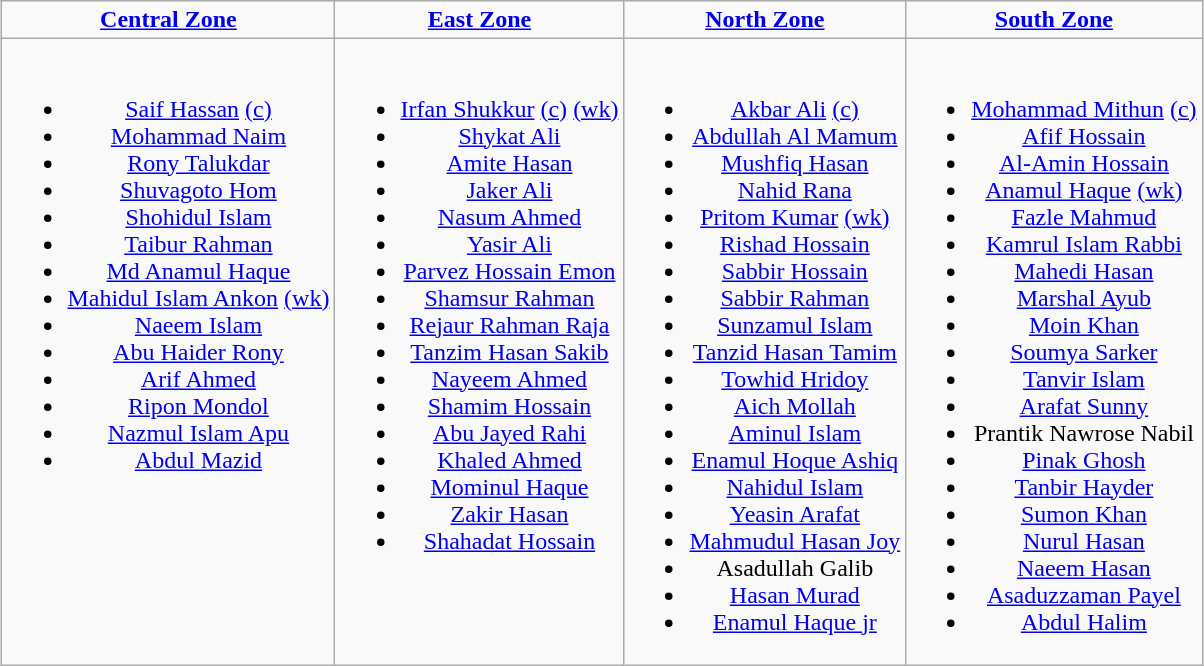<table class="wikitable" style="text-align:center;margin:auto">
<tr>
<td><a href='#'><strong>Central Zone</strong></a></td>
<td><a href='#'><strong>East Zone</strong></a></td>
<td><a href='#'><strong>North Zone</strong></a></td>
<td><a href='#'><strong>South Zone</strong></a></td>
</tr>
<tr>
<td valign=top><br><ul><li><a href='#'>Saif Hassan</a> <a href='#'>(c)</a></li><li><a href='#'>Mohammad Naim</a></li><li><a href='#'>Rony Talukdar</a></li><li><a href='#'>Shuvagoto Hom</a></li><li><a href='#'>Shohidul Islam</a></li><li><a href='#'>Taibur Rahman</a></li><li><a href='#'>Md Anamul Haque</a></li><li><a href='#'>Mahidul Islam Ankon</a> <a href='#'>(wk)</a></li><li><a href='#'>Naeem Islam</a></li><li><a href='#'>Abu Haider Rony</a></li><li><a href='#'>Arif Ahmed</a></li><li><a href='#'>Ripon Mondol</a></li><li><a href='#'>Nazmul Islam Apu</a></li><li><a href='#'>Abdul Mazid</a></li></ul></td>
<td valign=top><br><ul><li><a href='#'>Irfan Shukkur</a> <a href='#'>(c)</a> <a href='#'>(wk)</a></li><li><a href='#'>Shykat Ali</a></li><li><a href='#'>Amite Hasan</a></li><li><a href='#'>Jaker Ali</a></li><li><a href='#'>Nasum Ahmed</a></li><li><a href='#'>Yasir Ali</a></li><li><a href='#'>Parvez Hossain Emon</a></li><li><a href='#'>Shamsur Rahman</a></li><li><a href='#'>Rejaur Rahman Raja</a></li><li><a href='#'>Tanzim Hasan Sakib</a></li><li><a href='#'>Nayeem Ahmed</a></li><li><a href='#'>Shamim Hossain</a></li><li><a href='#'>Abu Jayed Rahi</a></li><li><a href='#'>Khaled Ahmed</a></li><li><a href='#'>Mominul Haque</a></li><li><a href='#'>Zakir Hasan</a></li><li><a href='#'>Shahadat Hossain</a></li></ul></td>
<td valign=top><br><ul><li><a href='#'>Akbar Ali</a> <a href='#'>(c)</a></li><li><a href='#'>Abdullah Al Mamum</a></li><li><a href='#'>Mushfiq Hasan</a></li><li><a href='#'>Nahid Rana</a></li><li><a href='#'>Pritom Kumar</a> <a href='#'>(wk)</a></li><li><a href='#'>Rishad Hossain</a></li><li><a href='#'>Sabbir Hossain</a></li><li><a href='#'>Sabbir Rahman</a></li><li><a href='#'>Sunzamul Islam</a></li><li><a href='#'>Tanzid Hasan Tamim</a></li><li><a href='#'>Towhid Hridoy</a></li><li><a href='#'>Aich Mollah</a></li><li><a href='#'>Aminul Islam</a></li><li><a href='#'>Enamul Hoque Ashiq</a></li><li><a href='#'>Nahidul Islam</a></li><li><a href='#'>Yeasin Arafat</a></li><li><a href='#'>Mahmudul Hasan Joy</a></li><li>Asadullah Galib</li><li><a href='#'>Hasan Murad</a></li><li><a href='#'>Enamul Haque jr</a></li></ul></td>
<td valign=top><br><ul><li><a href='#'>Mohammad Mithun</a> <a href='#'>(c)</a></li><li><a href='#'>Afif Hossain</a></li><li><a href='#'>Al-Amin Hossain</a></li><li><a href='#'>Anamul Haque</a> <a href='#'>(wk)</a></li><li><a href='#'>Fazle Mahmud</a></li><li><a href='#'>Kamrul Islam Rabbi</a></li><li><a href='#'>Mahedi Hasan</a></li><li><a href='#'>Marshal Ayub</a></li><li><a href='#'>Moin Khan</a></li><li><a href='#'>Soumya Sarker</a></li><li><a href='#'>Tanvir Islam</a></li><li><a href='#'>Arafat Sunny</a></li><li>Prantik Nawrose Nabil</li><li><a href='#'>Pinak Ghosh</a></li><li><a href='#'>Tanbir Hayder</a></li><li><a href='#'>Sumon Khan</a></li><li><a href='#'>Nurul Hasan</a></li><li><a href='#'>Naeem Hasan</a></li><li><a href='#'>Asaduzzaman Payel</a></li><li><a href='#'>Abdul Halim</a></li></ul></td>
</tr>
</table>
